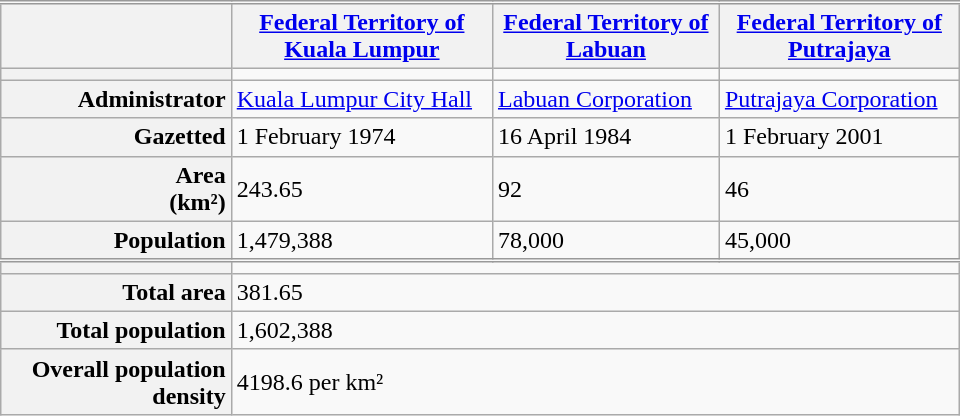<table class="wikitable" style="border-top:3px double #999; width:40em; font-size:1.0em;; text-align:left; " summary="Federal Territories of Malaysia">
<tr style="vertical-align:bottom; border-bottom:1px solid #999;">
<th></th>
<th><strong><a href='#'>Federal Territory of Kuala Lumpur</a></strong></th>
<th><strong><a href='#'>Federal Territory of Labuan</a></strong></th>
<th><strong><a href='#'>Federal Territory of Putrajaya</a></strong></th>
</tr>
<tr>
<th style="text-align:right;"></th>
<td></td>
<td></td>
<td></td>
</tr>
<tr>
<th style="text-align:right;"><strong>Administrator</strong></th>
<td><a href='#'>Kuala Lumpur City Hall</a></td>
<td><a href='#'>Labuan Corporation</a></td>
<td><a href='#'>Putrajaya Corporation</a></td>
</tr>
<tr>
<th style="text-align:right;"><strong>Gazetted</strong></th>
<td>1 February 1974</td>
<td>16 April 1984</td>
<td>1 February 2001</td>
</tr>
<tr>
<th style="text-align:right;"><strong>Area</strong><br>(km²)</th>
<td>243.65</td>
<td>92</td>
<td>46</td>
</tr>
<tr>
<th style="text-align:right;"><strong>Population</strong></th>
<td>1,479,388</td>
<td>78,000</td>
<td>45,000</td>
</tr>
<tr style="border-top:3px double #999;">
<th style="text-align:right;"></th>
<td colspan=3></td>
</tr>
<tr>
<th style="text-align:right;"><strong>Total area</strong></th>
<td colspan="3">381.65</td>
</tr>
<tr>
<th style="text-align:right;"><strong>Total population</strong></th>
<td colspan="3">1,602,388</td>
</tr>
<tr>
<th style="text-align:right;"><strong>Overall population density</strong></th>
<td colspan="3">4198.6 per km²</td>
</tr>
</table>
